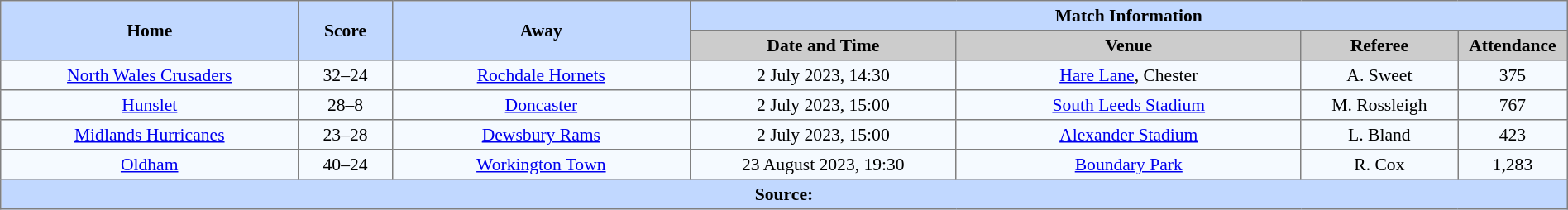<table border=1 style="border-collapse:collapse; font-size:90%; text-align:center;" cellpadding=3 cellspacing=0 width=100%>
<tr bgcolor=#C1D8FF>
<th scope="col" rowspan=2 width=19%>Home</th>
<th scope="col" rowspan=2 width=6%>Score</th>
<th scope="col" rowspan=2 width=19%>Away</th>
<th colspan=4>Match Information</th>
</tr>
<tr bgcolor=#CCCCCC>
<th scope="col" width=17%>Date and Time</th>
<th scope="col" width=22%>Venue</th>
<th scope="col" width=10%>Referee</th>
<th scope="col" width=7%>Attendance</th>
</tr>
<tr bgcolor=#F5FAFF>
<td>  <a href='#'>North Wales Crusaders</a></td>
<td>32–24</td>
<td> <a href='#'>Rochdale Hornets</a></td>
<td>2 July 2023, 14:30</td>
<td><a href='#'>Hare Lane</a>, Chester</td>
<td>A. Sweet</td>
<td>375</td>
</tr>
<tr bgcolor=#F5FAFF>
<td> <a href='#'>Hunslet</a></td>
<td>28–8</td>
<td> <a href='#'>Doncaster</a></td>
<td>2 July 2023, 15:00</td>
<td><a href='#'>South Leeds Stadium</a></td>
<td>M. Rossleigh</td>
<td>767</td>
</tr>
<tr bgcolor=#F5FAFF>
<td> <a href='#'>Midlands Hurricanes</a></td>
<td>23–28</td>
<td> <a href='#'>Dewsbury Rams</a></td>
<td>2 July 2023, 15:00</td>
<td><a href='#'>Alexander Stadium</a></td>
<td>L. Bland</td>
<td>423</td>
</tr>
<tr bgcolor=#F5FAFF>
<td> <a href='#'>Oldham</a></td>
<td>40–24</td>
<td> <a href='#'>Workington Town</a></td>
<td>23 August 2023, 19:30</td>
<td><a href='#'>Boundary Park</a></td>
<td>R. Cox</td>
<td>1,283</td>
</tr>
<tr style="background:#c1d8ff;">
<th colspan=7>Source:</th>
</tr>
</table>
